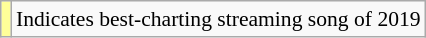<table class="wikitable" style="font-size:90%;">
<tr>
<td style="background:#ff9;"></td>
<td>Indicates best-charting streaming song of 2019</td>
</tr>
</table>
